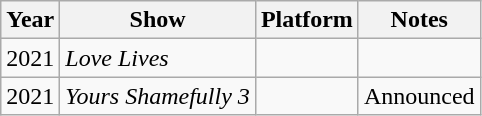<table class="wikitable sortable">
<tr>
<th>Year</th>
<th>Show</th>
<th>Platform</th>
<th>Notes</th>
</tr>
<tr>
<td>2021</td>
<td><em>Love Lives</em></td>
<td></td>
<td></td>
</tr>
<tr>
<td>2021</td>
<td><em>Yours Shamefully 3</em></td>
<td></td>
<td>Announced</td>
</tr>
</table>
